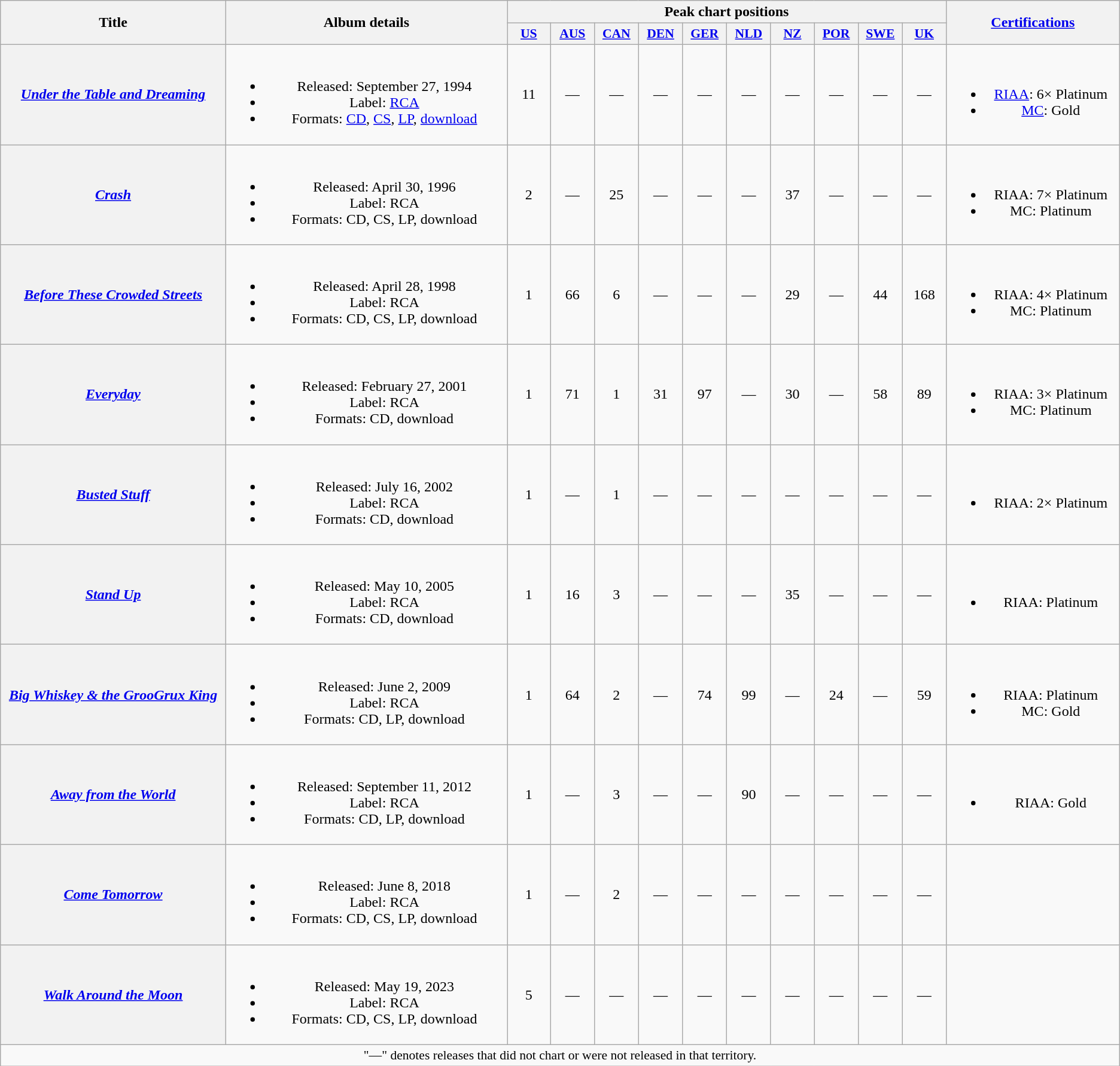<table class="wikitable plainrowheaders" style="text-align:center;">
<tr>
<th scope="col" rowspan="2" style="width:16em;">Title</th>
<th scope="col" rowspan="2" style="width:20em;">Album details</th>
<th scope="col" colspan="10">Peak chart positions</th>
<th scope="col" rowspan="2" style="width:12em;"><a href='#'>Certifications</a></th>
</tr>
<tr>
<th scope="col" style="width:3em;font-size:90%;"><a href='#'>US</a><br></th>
<th scope="col" style="width:3em;font-size:90%;"><a href='#'>AUS</a><br></th>
<th scope="col" style="width:3em;font-size:90%;"><a href='#'>CAN</a><br></th>
<th scope="col" style="width:3em;font-size:90%;"><a href='#'>DEN</a><br></th>
<th scope="col" style="width:3em;font-size:90%;"><a href='#'>GER</a><br></th>
<th scope="col" style="width:3em;font-size:90%;"><a href='#'>NLD</a><br></th>
<th scope="col" style="width:3em;font-size:90%;"><a href='#'>NZ</a><br></th>
<th scope="col" style="width:3em;font-size:90%;"><a href='#'>POR</a><br></th>
<th scope="col" style="width:3em;font-size:90%;"><a href='#'>SWE</a><br></th>
<th scope="col" style="width:3em;font-size:90%;"><a href='#'>UK</a><br></th>
</tr>
<tr>
<th scope="row"><em><a href='#'>Under the Table and Dreaming</a></em></th>
<td><br><ul><li>Released: September 27, 1994</li><li>Label: <a href='#'>RCA</a></li><li>Formats: <a href='#'>CD</a>, <a href='#'>CS</a>, <a href='#'>LP</a>, <a href='#'>download</a></li></ul></td>
<td>11</td>
<td>—</td>
<td>—</td>
<td>—</td>
<td>—</td>
<td>—</td>
<td>—</td>
<td>—</td>
<td>—</td>
<td>—</td>
<td><br><ul><li><a href='#'>RIAA</a>: 6× Platinum</li><li><a href='#'>MC</a>: Gold</li></ul></td>
</tr>
<tr>
<th scope="row"><em><a href='#'>Crash</a></em></th>
<td><br><ul><li>Released: April 30, 1996</li><li>Label: RCA</li><li>Formats: CD, CS, LP, download</li></ul></td>
<td>2</td>
<td>—</td>
<td>25</td>
<td>—</td>
<td>—</td>
<td>—</td>
<td>37</td>
<td>—</td>
<td>—</td>
<td>—</td>
<td><br><ul><li>RIAA: 7× Platinum</li><li>MC: Platinum</li></ul></td>
</tr>
<tr>
<th scope="row"><em><a href='#'>Before These Crowded Streets</a></em></th>
<td><br><ul><li>Released: April 28, 1998</li><li>Label: RCA</li><li>Formats: CD, CS, LP, download</li></ul></td>
<td>1</td>
<td>66</td>
<td>6</td>
<td>—</td>
<td>—</td>
<td>—</td>
<td>29</td>
<td>—</td>
<td>44</td>
<td>168</td>
<td><br><ul><li>RIAA: 4× Platinum</li><li>MC: Platinum</li></ul></td>
</tr>
<tr>
<th scope="row"><em><a href='#'>Everyday</a></em></th>
<td><br><ul><li>Released: February 27, 2001</li><li>Label: RCA</li><li>Formats: CD, download</li></ul></td>
<td>1</td>
<td>71</td>
<td>1</td>
<td>31</td>
<td>97</td>
<td>—</td>
<td>30</td>
<td>—</td>
<td>58</td>
<td>89</td>
<td><br><ul><li>RIAA: 3× Platinum</li><li>MC: Platinum</li></ul></td>
</tr>
<tr>
<th scope="row"><em><a href='#'>Busted Stuff</a></em></th>
<td><br><ul><li>Released: July 16, 2002</li><li>Label: RCA</li><li>Formats: CD, download</li></ul></td>
<td>1</td>
<td>—</td>
<td>1</td>
<td>—</td>
<td>—</td>
<td>—</td>
<td>—</td>
<td>—</td>
<td>—</td>
<td>—</td>
<td><br><ul><li>RIAA: 2× Platinum</li></ul></td>
</tr>
<tr>
<th scope="row"><em><a href='#'>Stand Up</a></em></th>
<td><br><ul><li>Released: May 10, 2005</li><li>Label: RCA</li><li>Formats: CD, download</li></ul></td>
<td>1</td>
<td>16</td>
<td>3</td>
<td>—</td>
<td>—</td>
<td>—</td>
<td>35</td>
<td>—</td>
<td>—</td>
<td>—</td>
<td><br><ul><li>RIAA: Platinum</li></ul></td>
</tr>
<tr>
<th scope="row"><em><a href='#'>Big Whiskey & the GrooGrux King</a></em></th>
<td><br><ul><li>Released: June 2, 2009</li><li>Label: RCA</li><li>Formats: CD, LP, download</li></ul></td>
<td>1</td>
<td>64</td>
<td>2</td>
<td>—</td>
<td>74</td>
<td>99</td>
<td>—</td>
<td>24</td>
<td>—</td>
<td>59</td>
<td><br><ul><li>RIAA: Platinum</li><li>MC: Gold</li></ul></td>
</tr>
<tr>
<th scope="row"><em><a href='#'>Away from the World</a></em></th>
<td><br><ul><li>Released: September 11, 2012</li><li>Label: RCA</li><li>Formats: CD, LP, download</li></ul></td>
<td>1</td>
<td>—</td>
<td>3</td>
<td>—</td>
<td>—</td>
<td>90</td>
<td>—</td>
<td>—</td>
<td>—</td>
<td>—</td>
<td><br><ul><li>RIAA: Gold</li></ul></td>
</tr>
<tr>
<th scope="row"><em><a href='#'>Come Tomorrow</a></em></th>
<td><br><ul><li>Released: June 8, 2018</li><li>Label: RCA</li><li>Formats: CD, CS, LP, download</li></ul></td>
<td>1</td>
<td>—</td>
<td>2</td>
<td>—</td>
<td>—</td>
<td>—</td>
<td>—</td>
<td>—</td>
<td>—</td>
<td>—</td>
<td></td>
</tr>
<tr>
<th scope="row"><em><a href='#'>Walk Around the Moon</a></em></th>
<td><br><ul><li>Released: May 19, 2023</li><li>Label: RCA</li><li>Formats: CD, CS, LP, download</li></ul></td>
<td>5</td>
<td>—</td>
<td>—</td>
<td>—</td>
<td>—</td>
<td>—</td>
<td>—</td>
<td>—</td>
<td>—</td>
<td>—</td>
<td></td>
</tr>
<tr>
<td colspan="13" style="font-size:90%">"—" denotes releases that did not chart or were not released in that territory.</td>
</tr>
</table>
